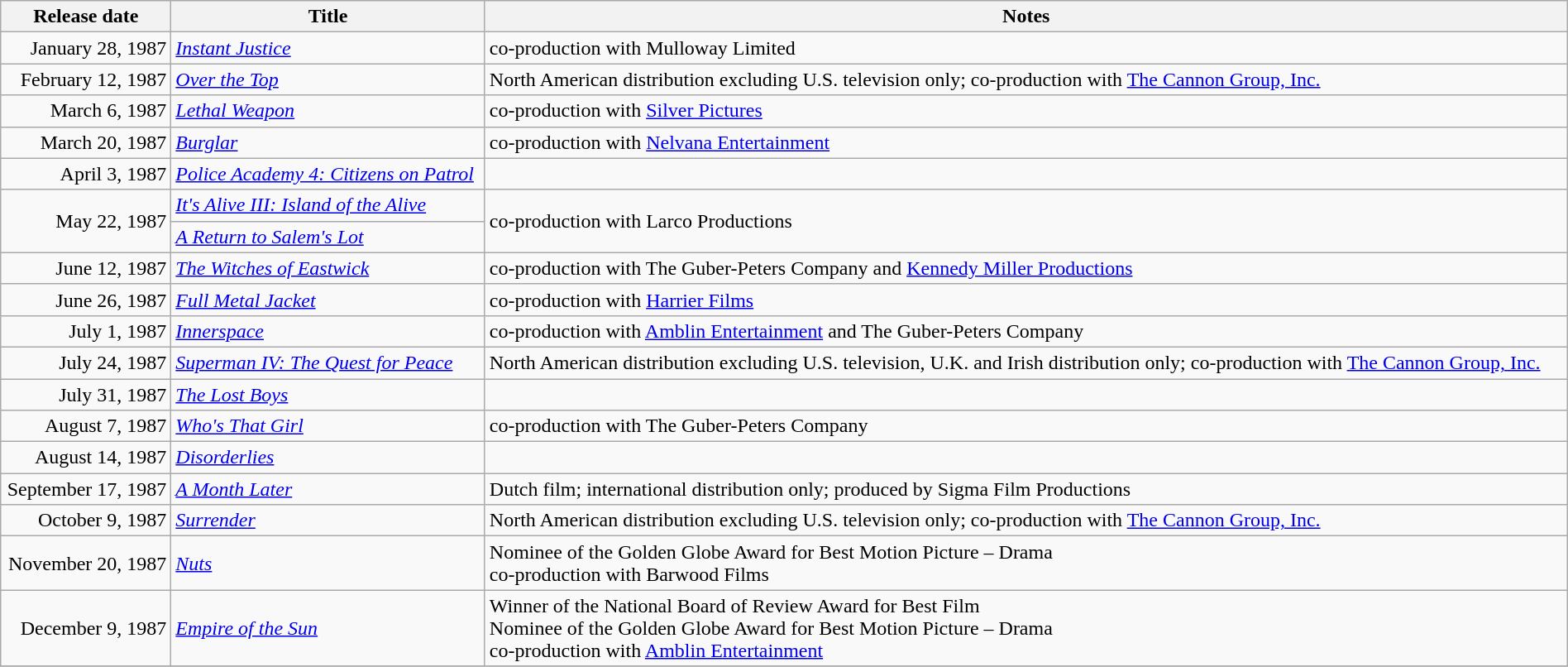<table class="wikitable sortable" style="width:100%;">
<tr>
<th scope="col" style="width:130px;">Release date</th>
<th>Title</th>
<th>Notes</th>
</tr>
<tr>
<td style="text-align:right;">January 28, 1987</td>
<td><em><a href='#'>Instant Justice</a></em></td>
<td>co-production with Mulloway Limited</td>
</tr>
<tr>
<td style="text-align:right;">February 12, 1987</td>
<td><em><a href='#'>Over the Top</a></em></td>
<td>North American distribution excluding U.S. television only; co-production with <a href='#'>The Cannon Group, Inc.</a></td>
</tr>
<tr>
<td style="text-align:right;">March 6, 1987</td>
<td><em><a href='#'>Lethal Weapon</a></em></td>
<td>co-production with <a href='#'>Silver Pictures</a></td>
</tr>
<tr>
<td style="text-align:right;">March 20, 1987</td>
<td><em><a href='#'>Burglar</a></em></td>
<td>co-production with <a href='#'>Nelvana Entertainment</a></td>
</tr>
<tr>
<td style="text-align:right;">April 3, 1987</td>
<td><em><a href='#'>Police Academy 4: Citizens on Patrol</a></em></td>
<td></td>
</tr>
<tr>
<td style="text-align:right;" rowspan="2">May 22, 1987</td>
<td><em><a href='#'>It's Alive III: Island of the Alive</a></em></td>
<td rowspan="2">co-production with Larco Productions</td>
</tr>
<tr>
<td><em><a href='#'>A Return to Salem's Lot</a></em></td>
</tr>
<tr>
<td style="text-align:right;">June 12, 1987</td>
<td><em><a href='#'>The Witches of Eastwick</a></em></td>
<td>co-production with The Guber-Peters Company and <a href='#'>Kennedy Miller Productions</a></td>
</tr>
<tr>
<td style="text-align:right;">June 26, 1987</td>
<td><em><a href='#'>Full Metal Jacket</a></em></td>
<td>co-production with <a href='#'>Harrier Films</a></td>
</tr>
<tr>
<td style="text-align:right;">July 1, 1987</td>
<td><em><a href='#'>Innerspace</a></em></td>
<td>co-production with <a href='#'>Amblin Entertainment</a> and The Guber-Peters Company</td>
</tr>
<tr>
<td style="text-align:right;">July 24, 1987</td>
<td><em><a href='#'>Superman IV: The Quest for Peace</a></em></td>
<td>North American distribution excluding U.S. television, U.K. and Irish distribution only; co-production with <a href='#'>The Cannon Group, Inc.</a></td>
</tr>
<tr>
<td style="text-align:right;">July 31, 1987</td>
<td><em><a href='#'>The Lost Boys</a></em></td>
<td></td>
</tr>
<tr>
<td style="text-align:right;">August 7, 1987</td>
<td><em><a href='#'>Who's That Girl</a></em></td>
<td>co-production with The Guber-Peters Company</td>
</tr>
<tr>
<td style="text-align:right;">August 14, 1987</td>
<td><em><a href='#'>Disorderlies</a></em></td>
<td></td>
</tr>
<tr>
<td style="text-align:right;">September 17, 1987</td>
<td><em><a href='#'>A Month Later</a></em></td>
<td>Dutch film; international distribution only; produced by Sigma Film Productions</td>
</tr>
<tr>
<td style="text-align:right;">October 9, 1987</td>
<td><em><a href='#'>Surrender</a></em></td>
<td>North American distribution excluding U.S. television only; co-production with <a href='#'>The Cannon Group, Inc.</a></td>
</tr>
<tr>
<td style="text-align:right;">November 20, 1987</td>
<td><em><a href='#'>Nuts</a></em></td>
<td>Nominee of the Golden Globe Award for Best Motion Picture – Drama<br>co-production with Barwood Films</td>
</tr>
<tr>
<td style="text-align:right;">December 9, 1987</td>
<td><em><a href='#'>Empire of the Sun</a></em></td>
<td>Winner of the National Board of Review Award for Best Film<br>Nominee of the Golden Globe Award for Best Motion Picture – Drama<br>co-production with <a href='#'>Amblin Entertainment</a></td>
</tr>
<tr>
</tr>
</table>
